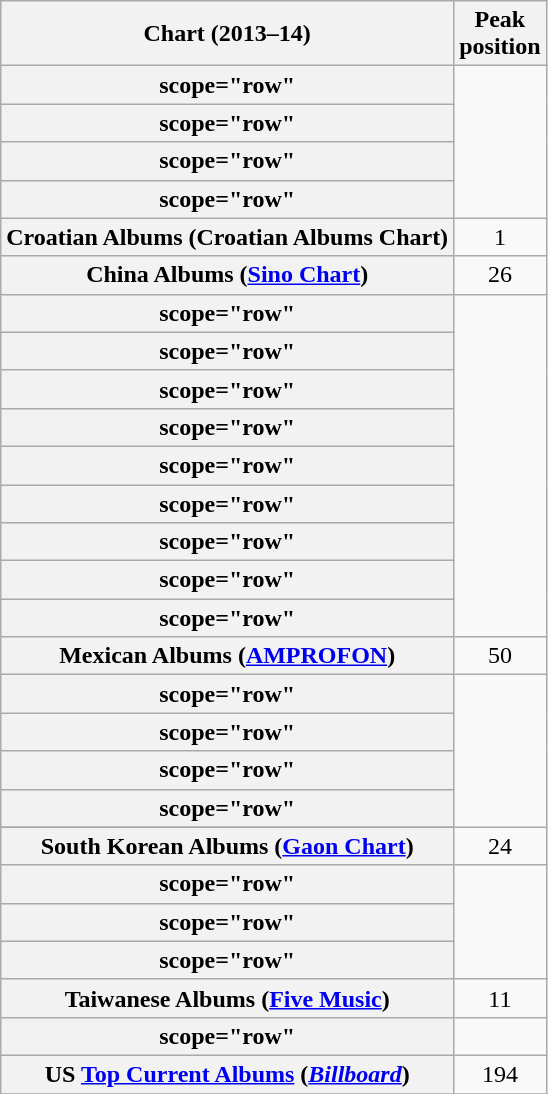<table class="wikitable sortable plainrowheaders">
<tr>
<th scope="col">Chart (2013–14)</th>
<th scope="col">Peak<br>position</th>
</tr>
<tr>
<th>scope="row"</th>
</tr>
<tr>
<th>scope="row"</th>
</tr>
<tr>
<th>scope="row"</th>
</tr>
<tr>
<th>scope="row"</th>
</tr>
<tr>
<th scope="row">Croatian Albums (Croatian Albums Chart)</th>
<td style="text-align:center;">1</td>
</tr>
<tr>
<th scope="row">China Albums (<a href='#'>Sino Chart</a>)</th>
<td style="text-align:center;">26</td>
</tr>
<tr>
<th>scope="row"</th>
</tr>
<tr>
<th>scope="row"</th>
</tr>
<tr>
<th>scope="row"</th>
</tr>
<tr>
<th>scope="row"</th>
</tr>
<tr>
<th>scope="row"</th>
</tr>
<tr>
<th>scope="row"</th>
</tr>
<tr>
<th>scope="row"</th>
</tr>
<tr>
<th>scope="row"</th>
</tr>
<tr>
<th>scope="row"</th>
</tr>
<tr>
<th scope="row">Mexican Albums (<a href='#'>AMPROFON</a>)</th>
<td style="text-align:center;">50</td>
</tr>
<tr>
<th>scope="row"</th>
</tr>
<tr>
<th>scope="row"</th>
</tr>
<tr>
<th>scope="row"</th>
</tr>
<tr>
<th>scope="row"</th>
</tr>
<tr>
</tr>
<tr>
<th scope="row">South Korean Albums (<a href='#'>Gaon Chart</a>)</th>
<td style="text-align:center;">24</td>
</tr>
<tr>
<th>scope="row"</th>
</tr>
<tr>
<th>scope="row"</th>
</tr>
<tr>
<th>scope="row"</th>
</tr>
<tr>
<th scope="row">Taiwanese Albums (<a href='#'>Five Music</a>)</th>
<td style="text-align:center;">11</td>
</tr>
<tr>
<th>scope="row"</th>
</tr>
<tr>
<th scope="row">US <a href='#'>Top Current Albums</a> (<em><a href='#'>Billboard</a></em>)</th>
<td align=center>194</td>
</tr>
<tr>
</tr>
</table>
